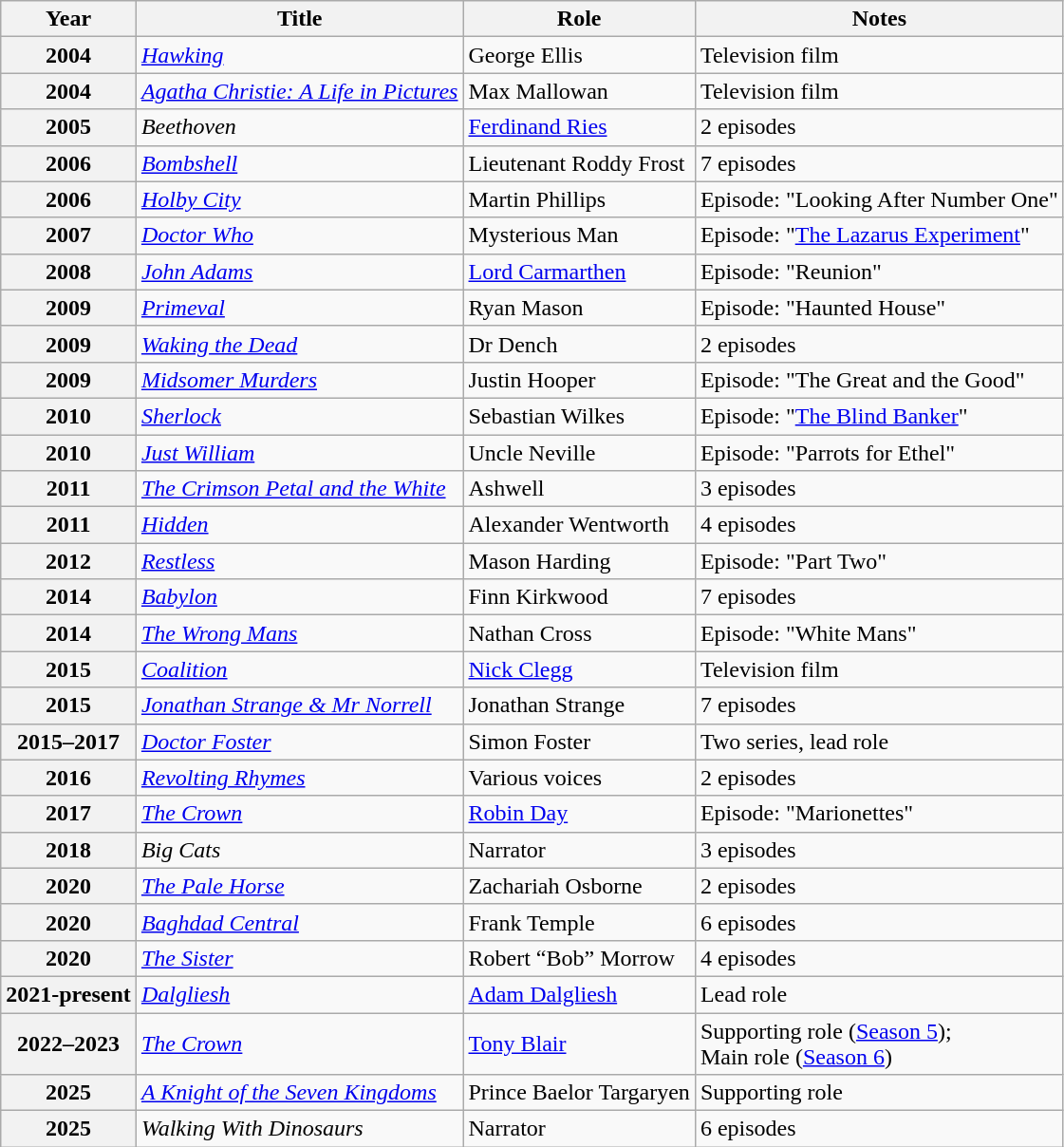<table class="wikitable plainrowheaders sortable" style="margin-right: 0;">
<tr>
<th scope="col">Year</th>
<th scope="col">Title</th>
<th scope="col">Role</th>
<th scope="col" class="unsortable">Notes</th>
</tr>
<tr>
<th scope="row">2004</th>
<td><em><a href='#'>Hawking</a></em></td>
<td>George Ellis</td>
<td>Television film</td>
</tr>
<tr>
<th scope="row">2004</th>
<td><em><a href='#'>Agatha Christie: A Life in Pictures</a></em></td>
<td>Max Mallowan</td>
<td>Television film</td>
</tr>
<tr>
<th scope="row">2005</th>
<td><em>Beethoven</em></td>
<td><a href='#'>Ferdinand Ries</a></td>
<td>2 episodes</td>
</tr>
<tr>
<th scope="row">2006</th>
<td><em><a href='#'>Bombshell</a></em></td>
<td>Lieutenant Roddy Frost</td>
<td>7 episodes</td>
</tr>
<tr>
<th scope="row">2006</th>
<td><em><a href='#'>Holby City</a></em></td>
<td>Martin Phillips</td>
<td>Episode: "Looking After Number One"</td>
</tr>
<tr>
<th scope="row">2007</th>
<td><em><a href='#'>Doctor Who</a></em></td>
<td>Mysterious Man</td>
<td>Episode: "<a href='#'>The Lazarus Experiment</a>"</td>
</tr>
<tr>
<th scope="row">2008</th>
<td><em><a href='#'>John Adams</a></em></td>
<td><a href='#'>Lord Carmarthen</a></td>
<td>Episode: "Reunion"</td>
</tr>
<tr>
<th scope="row">2009</th>
<td><em><a href='#'>Primeval</a></em></td>
<td>Ryan Mason</td>
<td>Episode: "Haunted House"</td>
</tr>
<tr>
<th scope="row">2009</th>
<td><em><a href='#'>Waking the Dead</a></em></td>
<td>Dr Dench</td>
<td>2 episodes</td>
</tr>
<tr>
<th scope="row">2009</th>
<td><em><a href='#'>Midsomer Murders</a></em></td>
<td>Justin Hooper</td>
<td>Episode: "The Great and the Good"</td>
</tr>
<tr>
<th scope="row">2010</th>
<td><em><a href='#'>Sherlock</a></em></td>
<td>Sebastian Wilkes</td>
<td>Episode: "<a href='#'>The Blind Banker</a>"</td>
</tr>
<tr>
<th scope="row">2010</th>
<td><em><a href='#'>Just William</a></em></td>
<td>Uncle Neville</td>
<td>Episode: "Parrots for Ethel"</td>
</tr>
<tr>
<th scope="row">2011</th>
<td><em><a href='#'>The Crimson Petal and the White</a></em></td>
<td>Ashwell</td>
<td>3 episodes</td>
</tr>
<tr>
<th scope="row">2011</th>
<td><em><a href='#'>Hidden</a></em></td>
<td>Alexander Wentworth</td>
<td>4 episodes</td>
</tr>
<tr>
<th scope="row">2012</th>
<td><em><a href='#'>Restless</a></em></td>
<td>Mason Harding</td>
<td>Episode: "Part Two"</td>
</tr>
<tr>
<th scope="row">2014</th>
<td><em><a href='#'>Babylon</a></em></td>
<td>Finn Kirkwood</td>
<td>7 episodes</td>
</tr>
<tr>
<th scope="row">2014</th>
<td><em><a href='#'>The Wrong Mans</a></em></td>
<td>Nathan Cross</td>
<td>Episode: "White Mans"</td>
</tr>
<tr>
<th scope="row">2015</th>
<td><em><a href='#'>Coalition</a></em></td>
<td><a href='#'>Nick Clegg</a></td>
<td>Television film</td>
</tr>
<tr>
<th scope="row">2015</th>
<td><em><a href='#'>Jonathan Strange & Mr Norrell</a></em></td>
<td>Jonathan Strange</td>
<td>7 episodes</td>
</tr>
<tr>
<th scope="row">2015–2017</th>
<td><em><a href='#'>Doctor Foster</a></em></td>
<td>Simon Foster</td>
<td>Two series, lead role</td>
</tr>
<tr>
<th scope="row">2016</th>
<td><em><a href='#'>Revolting Rhymes</a></em></td>
<td>Various voices</td>
<td>2 episodes</td>
</tr>
<tr>
<th scope="row">2017</th>
<td><em><a href='#'>The Crown</a></em></td>
<td><a href='#'>Robin Day</a></td>
<td>Episode: "Marionettes"</td>
</tr>
<tr>
<th scope="row">2018</th>
<td><em>Big Cats</em></td>
<td>Narrator</td>
<td>3 episodes</td>
</tr>
<tr>
<th scope="row">2020</th>
<td><em><a href='#'>The Pale Horse</a></em></td>
<td>Zachariah Osborne</td>
<td>2 episodes</td>
</tr>
<tr>
<th scope="row">2020</th>
<td><em><a href='#'>Baghdad Central</a></em></td>
<td>Frank Temple</td>
<td>6 episodes</td>
</tr>
<tr>
<th scope="row">2020</th>
<td><em><a href='#'>The Sister</a></em></td>
<td>Robert “Bob” Morrow</td>
<td>4 episodes</td>
</tr>
<tr>
<th scope="row">2021-present</th>
<td><em><a href='#'>Dalgliesh</a></em></td>
<td><a href='#'>Adam Dalgliesh</a></td>
<td>Lead role</td>
</tr>
<tr>
<th scope="row">2022–2023</th>
<td><em><a href='#'>The Crown</a></em></td>
<td><a href='#'>Tony Blair</a></td>
<td>Supporting role (<a href='#'>Season 5</a>);<br>Main role (<a href='#'>Season 6</a>)</td>
</tr>
<tr>
<th scope="row">2025</th>
<td><em><a href='#'>A Knight of the Seven Kingdoms</a></em></td>
<td>Prince Baelor Targaryen</td>
<td>Supporting role</td>
</tr>
<tr>
<th scope="row">2025</th>
<td><em>Walking With Dinosaurs</em></td>
<td>Narrator</td>
<td>6 episodes</td>
</tr>
</table>
